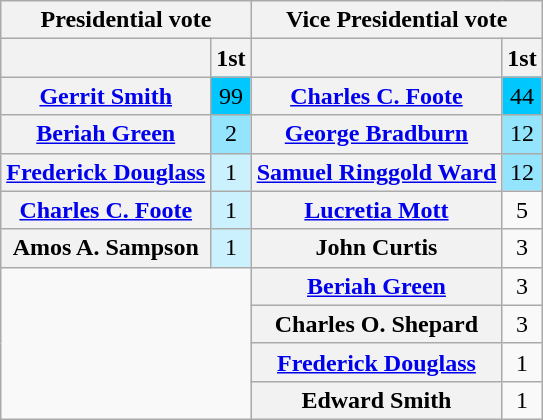<table class="wikitable" style="text-align:center">
<tr>
<th colspan=2>Presidential vote</th>
<th colspan=2>Vice Presidential vote</th>
</tr>
<tr>
<th></th>
<th>1st</th>
<th></th>
<th>1st</th>
</tr>
<tr>
<th><a href='#'>Gerrit Smith</a></th>
<td style="background:#00c7fd;">99</td>
<th><a href='#'>Charles C. Foote</a></th>
<td style="background:#00c7fd;">44</td>
</tr>
<tr>
<th><a href='#'>Beriah Green</a></th>
<td style="background:#94e4fe;">2</td>
<th><a href='#'>George Bradburn</a></th>
<td style="background:#94e4fe;">12</td>
</tr>
<tr>
<th><a href='#'>Frederick Douglass</a></th>
<td style="background:#cbf1ff;">1</td>
<th><a href='#'>Samuel Ringgold Ward</a></th>
<td style="background:#94e4fe;">12</td>
</tr>
<tr>
<th><a href='#'>Charles C. Foote</a></th>
<td style="background:#cbf1ff;">1</td>
<th><a href='#'>Lucretia Mott</a></th>
<td>5</td>
</tr>
<tr>
<th>Amos A. Sampson</th>
<td style="background:#cbf1ff;">1</td>
<th>John Curtis</th>
<td>3</td>
</tr>
<tr>
<td colspan=2 rowspan=4></td>
<th><a href='#'>Beriah Green</a></th>
<td>3</td>
</tr>
<tr>
<th>Charles O. Shepard</th>
<td>3</td>
</tr>
<tr>
<th><a href='#'>Frederick Douglass</a></th>
<td>1</td>
</tr>
<tr>
<th>Edward Smith</th>
<td>1</td>
</tr>
</table>
